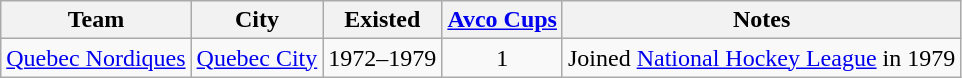<table class="wikitable">
<tr>
<th>Team</th>
<th>City</th>
<th>Existed</th>
<th><a href='#'>Avco Cups</a></th>
<th>Notes</th>
</tr>
<tr>
<td><a href='#'>Quebec Nordiques</a></td>
<td><a href='#'>Quebec City</a></td>
<td align=center>1972–1979</td>
<td align=center>1</td>
<td>Joined <a href='#'>National Hockey League</a> in 1979</td>
</tr>
</table>
